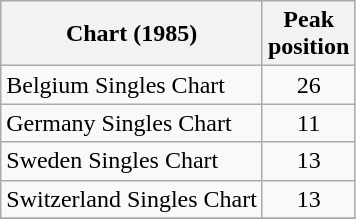<table class="wikitable">
<tr>
<th>Chart (1985)</th>
<th>Peak<br>position</th>
</tr>
<tr>
<td>Belgium Singles Chart</td>
<td align="center">26</td>
</tr>
<tr>
<td>Germany Singles Chart</td>
<td align="center">11</td>
</tr>
<tr>
<td>Sweden Singles Chart</td>
<td align="center">13</td>
</tr>
<tr>
<td>Switzerland Singles Chart</td>
<td align="center">13</td>
</tr>
<tr>
</tr>
</table>
